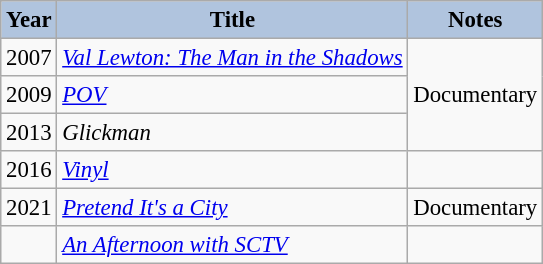<table class="wikitable" style="font-size:95%;">
<tr>
<th style="background:#B0C4DE;">Year</th>
<th style="background:#B0C4DE;">Title</th>
<th style="background:#B0C4DE;">Notes</th>
</tr>
<tr>
<td>2007</td>
<td><em><a href='#'>Val Lewton: The Man in the Shadows</a></em></td>
<td rowspan=3>Documentary</td>
</tr>
<tr>
<td>2009</td>
<td><em><a href='#'>POV</a></em></td>
</tr>
<tr>
<td>2013</td>
<td><em>Glickman</em></td>
</tr>
<tr>
<td>2016</td>
<td><em><a href='#'>Vinyl</a></em></td>
<td></td>
</tr>
<tr>
<td>2021</td>
<td><em><a href='#'>Pretend It's a City</a></em></td>
<td>Documentary</td>
</tr>
<tr>
<td></td>
<td><em><a href='#'>An Afternoon with SCTV</a></em></td>
<td></td>
</tr>
</table>
